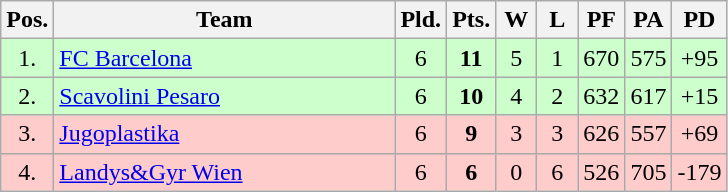<table class="wikitable" style="text-align:center">
<tr>
<th width=15>Pos.</th>
<th width=220>Team</th>
<th width=20>Pld.</th>
<th width=20>Pts.</th>
<th width=20>W</th>
<th width=20>L</th>
<th width=20>PF</th>
<th width=20>PA</th>
<th width=20>PD</th>
</tr>
<tr style="background: #ccffcc;">
<td>1.</td>
<td align=left> <a href='#'>FC Barcelona</a></td>
<td>6</td>
<td><strong>11</strong></td>
<td>5</td>
<td>1</td>
<td>670</td>
<td>575</td>
<td>+95</td>
</tr>
<tr style="background: #ccffcc;">
<td>2.</td>
<td align=left> <a href='#'>Scavolini Pesaro</a></td>
<td>6</td>
<td><strong>10</strong></td>
<td>4</td>
<td>2</td>
<td>632</td>
<td>617</td>
<td>+15</td>
</tr>
<tr style="background: #ffcccc;">
<td>3.</td>
<td align=left> <a href='#'>Jugoplastika</a></td>
<td>6</td>
<td><strong>9</strong></td>
<td>3</td>
<td>3</td>
<td>626</td>
<td>557</td>
<td>+69</td>
</tr>
<tr style="background: #ffcccc;">
<td>4.</td>
<td align=left> <a href='#'>Landys&Gyr Wien</a></td>
<td>6</td>
<td><strong>6</strong></td>
<td>0</td>
<td>6</td>
<td>526</td>
<td>705</td>
<td>-179</td>
</tr>
</table>
